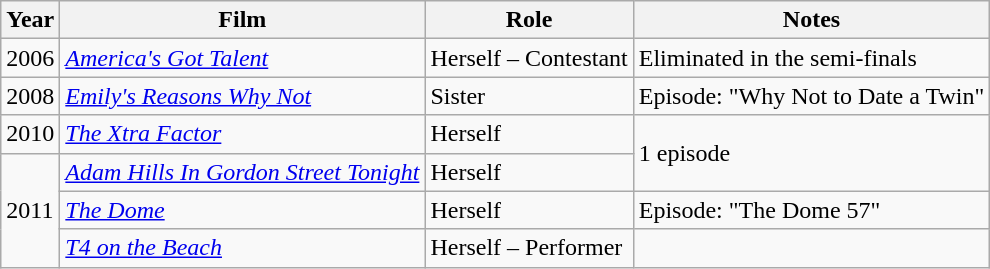<table class="wikitable plainrowheaders sortable">
<tr>
<th scope="col">Year</th>
<th scope="col">Film</th>
<th scope="col">Role</th>
<th scope="col" class="unsortable">Notes</th>
</tr>
<tr>
<td>2006</td>
<td><em><a href='#'>America's Got Talent</a></em></td>
<td>Herself – Contestant</td>
<td>Eliminated in the semi-finals</td>
</tr>
<tr>
<td>2008</td>
<td><em><a href='#'>Emily's Reasons Why Not</a></em></td>
<td>Sister</td>
<td>Episode: "Why Not to Date a Twin"</td>
</tr>
<tr>
<td>2010</td>
<td><em><a href='#'>The Xtra Factor</a></em></td>
<td>Herself</td>
<td rowspan=2>1 episode</td>
</tr>
<tr>
<td rowspan=3>2011</td>
<td><em><a href='#'>Adam Hills In Gordon Street Tonight</a></em></td>
<td>Herself</td>
</tr>
<tr>
<td><em><a href='#'>The Dome</a></em></td>
<td>Herself</td>
<td>Episode: "The Dome 57"</td>
</tr>
<tr>
<td><em><a href='#'>T4 on the Beach</a></em></td>
<td>Herself – Performer</td>
<td></td>
</tr>
</table>
